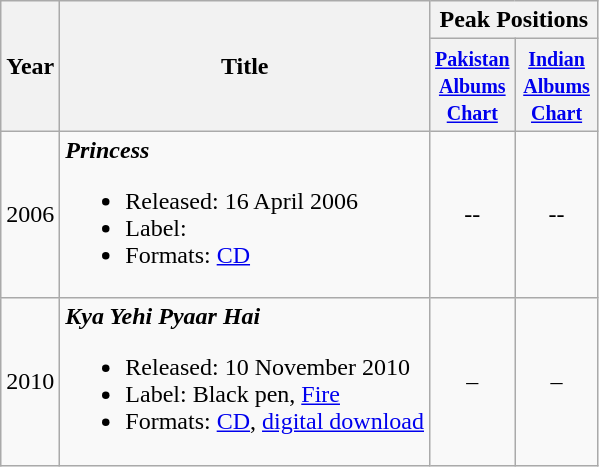<table class="wikitable">
<tr>
<th rowspan="2">Year</th>
<th rowspan="2">Title</th>
<th colspan="2">Peak Positions</th>
</tr>
<tr>
<th style="width:3em;"><small><a href='#'>Pakistan Albums Chart</a></small></th>
<th style="width:3em;"><small><a href='#'>Indian Albums Chart</a></small></th>
</tr>
<tr>
<td>2006</td>
<td><strong><em>Princess</em></strong><br><ul><li>Released: 16 April 2006</li><li>Label:</li><li>Formats: <a href='#'>CD</a></li></ul></td>
<td style="text-align:center;">--</td>
<td style="text-align:center;">--</td>
</tr>
<tr>
<td>2010</td>
<td><strong><em>Kya Yehi Pyaar Hai</em></strong><br><ul><li>Released: 10 November 2010</li><li>Label: Black pen, <a href='#'>Fire</a></li><li>Formats: <a href='#'>CD</a>, <a href='#'>digital download</a></li></ul></td>
<td style="text-align:center;">–</td>
<td style="text-align:center;">–</td>
</tr>
</table>
